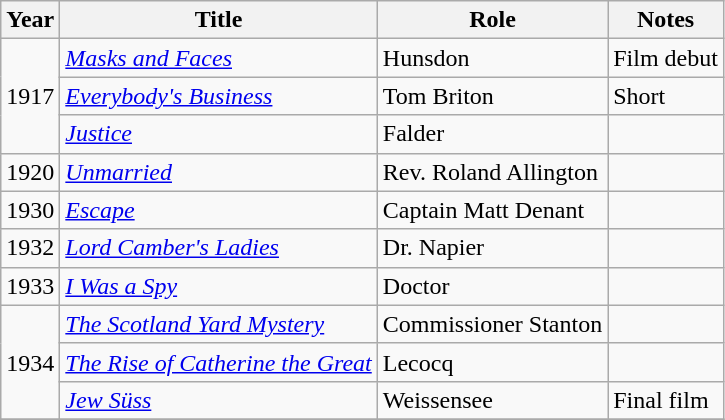<table class="wikitable">
<tr>
<th>Year</th>
<th>Title</th>
<th>Role</th>
<th>Notes</th>
</tr>
<tr>
<td rowspan=3>1917</td>
<td><em><a href='#'>Masks and Faces</a></em></td>
<td>Hunsdon</td>
<td>Film debut</td>
</tr>
<tr>
<td><em><a href='#'>Everybody's Business</a></em></td>
<td>Tom Briton</td>
<td>Short</td>
</tr>
<tr>
<td><em><a href='#'>Justice</a></em></td>
<td>Falder</td>
<td></td>
</tr>
<tr>
<td>1920</td>
<td><em><a href='#'>Unmarried</a></em></td>
<td>Rev. Roland Allington</td>
<td></td>
</tr>
<tr>
<td>1930</td>
<td><em><a href='#'>Escape</a></em></td>
<td>Captain Matt Denant</td>
<td></td>
</tr>
<tr>
<td>1932</td>
<td><em><a href='#'>Lord Camber's Ladies</a></em></td>
<td>Dr. Napier</td>
<td></td>
</tr>
<tr>
<td>1933</td>
<td><em><a href='#'>I Was a Spy</a></em></td>
<td>Doctor</td>
<td></td>
</tr>
<tr>
<td rowspan=3>1934</td>
<td><em><a href='#'>The Scotland Yard Mystery</a></em></td>
<td>Commissioner Stanton</td>
<td></td>
</tr>
<tr>
<td><em><a href='#'>The Rise of Catherine the Great</a></em></td>
<td>Lecocq</td>
<td></td>
</tr>
<tr>
<td><em><a href='#'>Jew Süss</a></em></td>
<td>Weissensee</td>
<td>Final film</td>
</tr>
<tr>
</tr>
</table>
